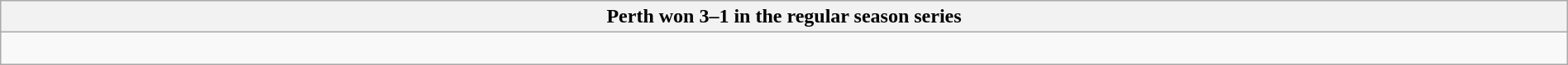<table class="wikitable collapsible collapsed|show=yes" style="width:100%">
<tr>
<th>Perth won 3–1 in the regular season series</th>
</tr>
<tr>
<td><br>


</td>
</tr>
</table>
